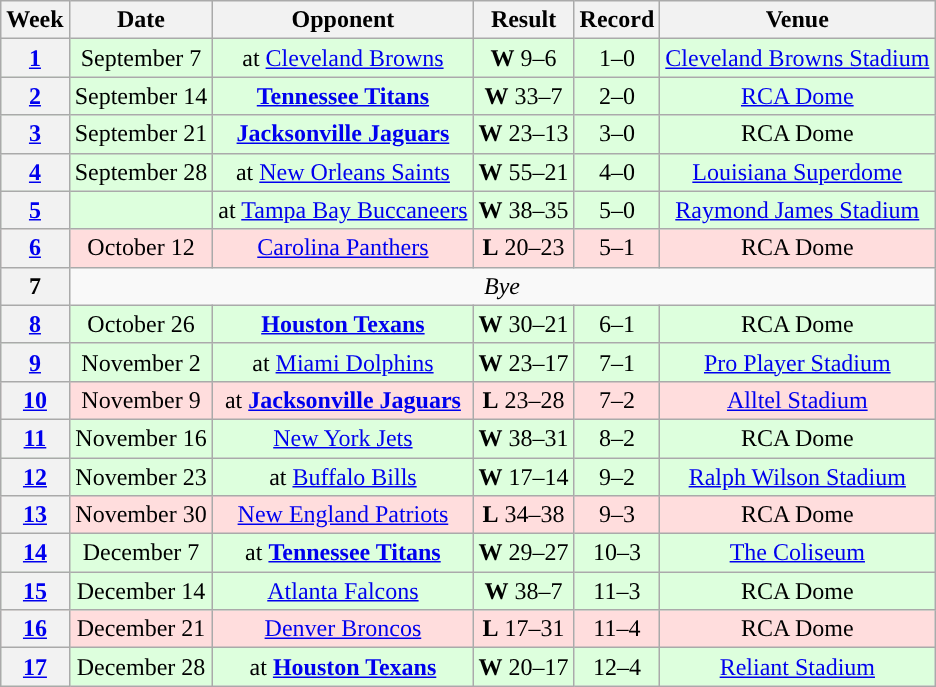<table class="wikitable" style="text-align:center">
<tr>
<th>Week</th>
<th>Date</th>
<th>Opponent</th>
<th>Result</th>
<th>Record</th>
<th>Venue</th>
</tr>
<tr style="background: #ddffdd;">
<th><a href='#'>1</a></th>
<td>September 7</td>
<td>at <a href='#'>Cleveland Browns</a></td>
<td><strong>W</strong> 9–6</td>
<td>1–0</td>
<td><a href='#'>Cleveland Browns Stadium</a></td>
</tr>
<tr style="background: #ddffdd;">
<th><a href='#'>2</a></th>
<td>September 14</td>
<td><strong><a href='#'>Tennessee Titans</a></strong></td>
<td><strong>W</strong> 33–7</td>
<td>2–0</td>
<td><a href='#'>RCA Dome</a></td>
</tr>
<tr style="background: #ddffdd;">
<th><a href='#'>3</a></th>
<td>September 21</td>
<td><strong><a href='#'>Jacksonville Jaguars</a></strong></td>
<td><strong>W</strong> 23–13</td>
<td>3–0</td>
<td>RCA Dome</td>
</tr>
<tr style="background: #ddffdd;">
<th><a href='#'>4</a></th>
<td>September 28</td>
<td>at <a href='#'>New Orleans Saints</a></td>
<td><strong>W</strong> 55–21</td>
<td>4–0</td>
<td><a href='#'>Louisiana Superdome</a></td>
</tr>
<tr style="background: #ddffdd;">
<th><a href='#'>5</a></th>
<td></td>
<td>at <a href='#'>Tampa Bay Buccaneers</a></td>
<td><strong>W</strong> 38–35 </td>
<td>5–0</td>
<td><a href='#'>Raymond James Stadium</a></td>
</tr>
<tr style="background: #ffdddd;">
<th><a href='#'>6</a></th>
<td>October 12</td>
<td><a href='#'>Carolina Panthers</a></td>
<td><strong>L</strong> 20–23 </td>
<td>5–1</td>
<td>RCA Dome</td>
</tr>
<tr>
<th>7</th>
<td colspan=5 align="center"><em>Bye</em></td>
</tr>
<tr style="background: #ddffdd;">
<th><a href='#'>8</a></th>
<td>October 26</td>
<td><strong><a href='#'>Houston Texans</a></strong></td>
<td><strong>W</strong> 30–21</td>
<td>6–1</td>
<td>RCA Dome</td>
</tr>
<tr style="background: #ddffdd;">
<th><a href='#'>9</a></th>
<td>November 2</td>
<td>at <a href='#'>Miami Dolphins</a></td>
<td><strong>W</strong> 23–17</td>
<td>7–1</td>
<td><a href='#'>Pro Player Stadium</a></td>
</tr>
<tr style="background: #ffdddd;">
<th><a href='#'>10</a></th>
<td>November 9</td>
<td>at <strong><a href='#'>Jacksonville Jaguars</a></strong></td>
<td><strong>L</strong> 23–28</td>
<td>7–2</td>
<td><a href='#'>Alltel Stadium</a></td>
</tr>
<tr style="background: #ddffdd;">
<th><a href='#'>11</a></th>
<td>November 16</td>
<td><a href='#'>New York Jets</a></td>
<td><strong>W</strong> 38–31</td>
<td>8–2</td>
<td>RCA Dome</td>
</tr>
<tr style="background: #ddffdd;">
<th><a href='#'>12</a></th>
<td>November 23</td>
<td>at <a href='#'>Buffalo Bills</a></td>
<td><strong>W</strong> 17–14</td>
<td>9–2</td>
<td><a href='#'>Ralph Wilson Stadium</a></td>
</tr>
<tr style="background: #ffdddd;">
<th><a href='#'>13</a></th>
<td>November 30</td>
<td><a href='#'>New England Patriots</a></td>
<td><strong>L</strong> 34–38</td>
<td>9–3</td>
<td>RCA Dome</td>
</tr>
<tr style="background: #ddffdd;">
<th><a href='#'>14</a></th>
<td>December 7</td>
<td>at <strong><a href='#'>Tennessee Titans</a></strong></td>
<td><strong>W</strong> 29–27</td>
<td>10–3</td>
<td><a href='#'>The Coliseum</a></td>
</tr>
<tr style="background: #ddffdd;">
<th><a href='#'>15</a></th>
<td>December 14</td>
<td><a href='#'>Atlanta Falcons</a></td>
<td><strong>W</strong> 38–7</td>
<td>11–3</td>
<td>RCA Dome</td>
</tr>
<tr style="background: #ffdddd;">
<th><a href='#'>16</a></th>
<td>December 21</td>
<td><a href='#'>Denver Broncos</a></td>
<td><strong>L</strong> 17–31</td>
<td>11–4</td>
<td>RCA Dome</td>
</tr>
<tr style="background: #ddffdd;">
<th><a href='#'>17</a></th>
<td>December 28</td>
<td>at <strong><a href='#'>Houston Texans</a></strong></td>
<td><strong>W</strong> 20–17</td>
<td>12–4</td>
<td><a href='#'>Reliant Stadium</a></td>
</tr>
</table>
